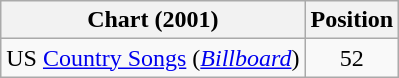<table class="wikitable sortable">
<tr>
<th scope="col">Chart (2001)</th>
<th scope="col">Position</th>
</tr>
<tr>
<td>US <a href='#'>Country Songs</a> (<em><a href='#'>Billboard</a></em>)</td>
<td align="center">52</td>
</tr>
</table>
